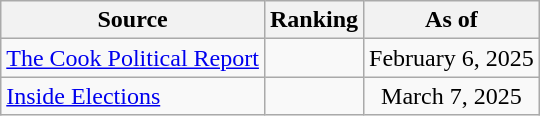<table class="wikitable" style="text-align:center">
<tr>
<th>Source</th>
<th>Ranking</th>
<th>As of</th>
</tr>
<tr>
<td align=left><a href='#'>The Cook Political Report</a></td>
<td></td>
<td>February 6, 2025</td>
</tr>
<tr>
<td align=left><a href='#'>Inside Elections</a></td>
<td></td>
<td>March 7, 2025</td>
</tr>
</table>
